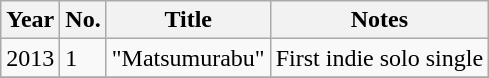<table class="wikitable sortable">
<tr>
<th>Year</th>
<th data-sort-type="number">No.</th>
<th>Title </th>
<th class="unsortable">Notes </th>
</tr>
<tr>
<td>2013</td>
<td>1</td>
<td>"Matsumurabu"</td>
<td>First indie solo single</td>
</tr>
<tr>
</tr>
</table>
